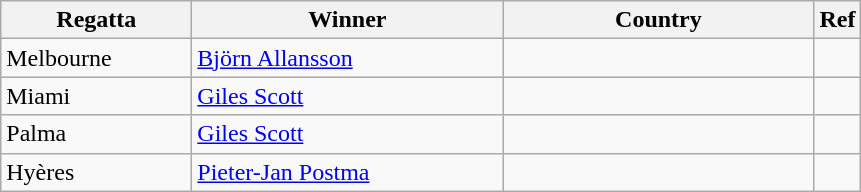<table class="wikitable">
<tr>
<th width=120>Regatta</th>
<th style="width:200px;">Winner</th>
<th style="width:200px;">Country</th>
<th>Ref</th>
</tr>
<tr>
<td>Melbourne</td>
<td><a href='#'>Björn Allansson</a></td>
<td></td>
<td></td>
</tr>
<tr>
<td>Miami</td>
<td><a href='#'>Giles Scott</a></td>
<td></td>
<td></td>
</tr>
<tr>
<td>Palma</td>
<td><a href='#'>Giles Scott</a></td>
<td></td>
<td></td>
</tr>
<tr>
<td>Hyères</td>
<td><a href='#'>Pieter-Jan Postma</a></td>
<td></td>
<td></td>
</tr>
</table>
